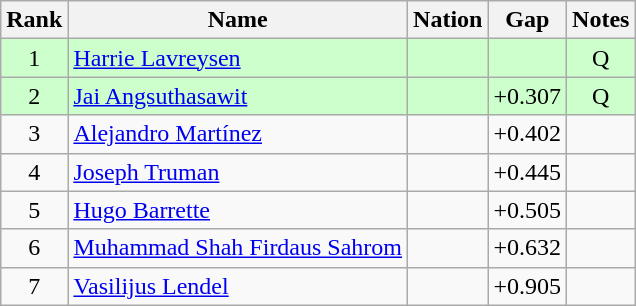<table class="wikitable sortable" style="text-align:center">
<tr>
<th>Rank</th>
<th>Name</th>
<th>Nation</th>
<th>Gap</th>
<th>Notes</th>
</tr>
<tr bgcolor=ccffcc>
<td>1</td>
<td align=left><a href='#'>Harrie Lavreysen</a></td>
<td align=left></td>
<td></td>
<td>Q</td>
</tr>
<tr bgcolor=ccffcc>
<td>2</td>
<td align=left><a href='#'>Jai Angsuthasawit</a></td>
<td align=left></td>
<td>+0.307</td>
<td>Q</td>
</tr>
<tr>
<td>3</td>
<td align=left><a href='#'>Alejandro Martínez</a></td>
<td align=left></td>
<td>+0.402</td>
<td></td>
</tr>
<tr>
<td>4</td>
<td align=left><a href='#'>Joseph Truman</a></td>
<td align=left></td>
<td>+0.445</td>
<td></td>
</tr>
<tr>
<td>5</td>
<td align=left><a href='#'>Hugo Barrette</a></td>
<td align=left></td>
<td>+0.505</td>
<td></td>
</tr>
<tr>
<td>6</td>
<td align=left><a href='#'>Muhammad Shah Firdaus Sahrom</a></td>
<td align=left></td>
<td>+0.632</td>
<td></td>
</tr>
<tr>
<td>7</td>
<td align=left><a href='#'>Vasilijus Lendel</a></td>
<td align=left></td>
<td>+0.905</td>
<td></td>
</tr>
</table>
